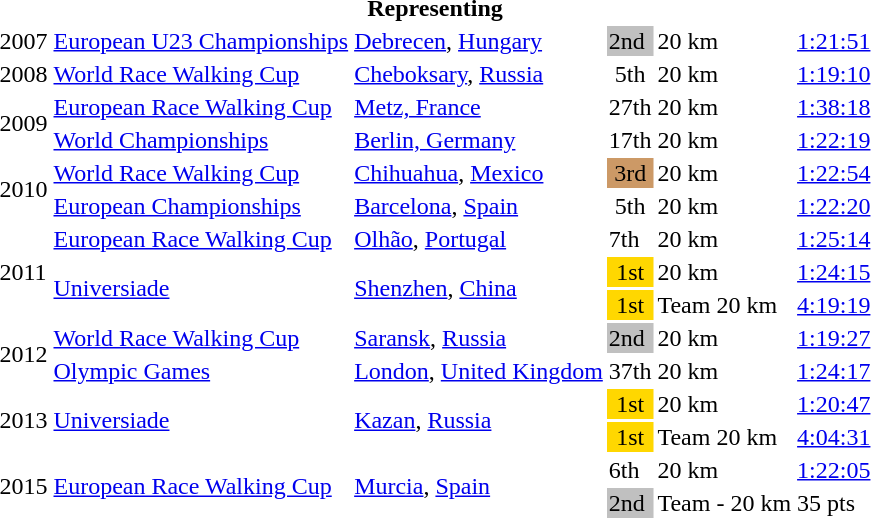<table>
<tr>
<th colspan="6">Representing </th>
</tr>
<tr>
<td>2007</td>
<td><a href='#'>European U23 Championships</a></td>
<td><a href='#'>Debrecen</a>, <a href='#'>Hungary</a></td>
<td bgcolor=silver>2nd</td>
<td>20 km</td>
<td><a href='#'>1:21:51</a></td>
</tr>
<tr>
<td>2008</td>
<td><a href='#'>World Race Walking Cup</a></td>
<td><a href='#'>Cheboksary</a>, <a href='#'>Russia</a></td>
<td align="center">5th</td>
<td>20 km</td>
<td><a href='#'>1:19:10</a></td>
</tr>
<tr>
<td rowspan=2>2009</td>
<td><a href='#'>European Race Walking Cup</a></td>
<td><a href='#'>Metz, France</a></td>
<td align="center">27th</td>
<td>20 km</td>
<td><a href='#'>1:38:18</a></td>
</tr>
<tr>
<td><a href='#'>World Championships</a></td>
<td><a href='#'>Berlin, Germany</a></td>
<td align="center">17th</td>
<td>20 km</td>
<td><a href='#'>1:22:19</a></td>
</tr>
<tr>
<td rowspan=2>2010</td>
<td><a href='#'>World Race Walking Cup</a></td>
<td><a href='#'>Chihuahua</a>, <a href='#'>Mexico</a></td>
<td bgcolor="cc9966" align="center">3rd</td>
<td>20 km</td>
<td><a href='#'>1:22:54</a></td>
</tr>
<tr>
<td><a href='#'>European Championships</a></td>
<td><a href='#'>Barcelona</a>, <a href='#'>Spain</a></td>
<td align="center">5th</td>
<td>20 km</td>
<td><a href='#'>1:22:20</a></td>
</tr>
<tr>
<td rowspan=3>2011</td>
<td><a href='#'>European Race Walking Cup</a></td>
<td><a href='#'>Olhão</a>, <a href='#'>Portugal</a></td>
<td>7th</td>
<td>20 km</td>
<td><a href='#'>1:25:14</a></td>
</tr>
<tr>
<td rowspan=2><a href='#'>Universiade</a></td>
<td rowspan=2><a href='#'>Shenzhen</a>, <a href='#'>China</a></td>
<td bgcolor="gold" align="center">1st</td>
<td>20 km</td>
<td><a href='#'>1:24:15</a></td>
</tr>
<tr>
<td bgcolor="gold" align="center">1st</td>
<td>Team 20 km</td>
<td><a href='#'>4:19:19</a></td>
</tr>
<tr>
<td rowspan=2>2012</td>
<td><a href='#'>World Race Walking Cup</a></td>
<td><a href='#'>Saransk</a>, <a href='#'>Russia</a></td>
<td bgcolor=silver>2nd</td>
<td>20 km</td>
<td><a href='#'>1:19:27</a></td>
</tr>
<tr>
<td><a href='#'>Olympic Games</a></td>
<td><a href='#'>London</a>, <a href='#'>United Kingdom</a></td>
<td>37th</td>
<td>20 km</td>
<td><a href='#'>1:24:17</a></td>
</tr>
<tr>
<td rowspan=2>2013</td>
<td rowspan=2><a href='#'>Universiade</a></td>
<td rowspan=2><a href='#'>Kazan</a>, <a href='#'>Russia</a></td>
<td bgcolor="gold" align="center">1st</td>
<td>20 km</td>
<td><a href='#'>1:20:47</a></td>
</tr>
<tr>
<td bgcolor="gold" align="center">1st</td>
<td>Team 20 km</td>
<td><a href='#'>4:04:31</a></td>
</tr>
<tr>
<td rowspan=2>2015</td>
<td rowspan=2><a href='#'>European Race Walking Cup</a></td>
<td rowspan=2><a href='#'>Murcia</a>, <a href='#'>Spain</a></td>
<td>6th</td>
<td>20 km</td>
<td><a href='#'>1:22:05</a></td>
</tr>
<tr>
<td bgcolor=silver>2nd</td>
<td>Team - 20 km</td>
<td>35 pts</td>
</tr>
</table>
